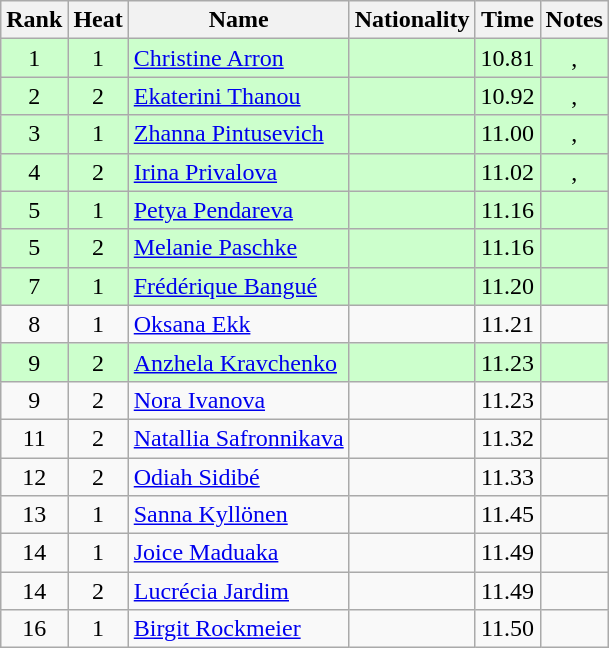<table class="wikitable sortable" style="text-align:center">
<tr>
<th>Rank</th>
<th>Heat</th>
<th>Name</th>
<th>Nationality</th>
<th>Time</th>
<th>Notes</th>
</tr>
<tr bgcolor=ccffcc>
<td>1</td>
<td>1</td>
<td align=left><a href='#'>Christine Arron</a></td>
<td align=left></td>
<td>10.81</td>
<td>, </td>
</tr>
<tr bgcolor=ccffcc>
<td>2</td>
<td>2</td>
<td align=left><a href='#'>Ekaterini Thanou</a></td>
<td align=left></td>
<td>10.92</td>
<td>, </td>
</tr>
<tr bgcolor=ccffcc>
<td>3</td>
<td>1</td>
<td align=left><a href='#'>Zhanna Pintusevich</a></td>
<td align=left></td>
<td>11.00</td>
<td>, </td>
</tr>
<tr bgcolor=ccffcc>
<td>4</td>
<td>2</td>
<td align=left><a href='#'>Irina Privalova</a></td>
<td align=left></td>
<td>11.02</td>
<td>, </td>
</tr>
<tr bgcolor=ccffcc>
<td>5</td>
<td>1</td>
<td align=left><a href='#'>Petya Pendareva</a></td>
<td align=left></td>
<td>11.16</td>
<td></td>
</tr>
<tr bgcolor=ccffcc>
<td>5</td>
<td>2</td>
<td align=left><a href='#'>Melanie Paschke</a></td>
<td align=left></td>
<td>11.16</td>
<td></td>
</tr>
<tr bgcolor=ccffcc>
<td>7</td>
<td>1</td>
<td align=left><a href='#'>Frédérique Bangué</a></td>
<td align=left></td>
<td>11.20</td>
<td></td>
</tr>
<tr>
<td>8</td>
<td>1</td>
<td align=left><a href='#'>Oksana Ekk</a></td>
<td align=left></td>
<td>11.21</td>
<td></td>
</tr>
<tr bgcolor=ccffcc>
<td>9</td>
<td>2</td>
<td align=left><a href='#'>Anzhela Kravchenko</a></td>
<td align=left></td>
<td>11.23</td>
<td></td>
</tr>
<tr>
<td>9</td>
<td>2</td>
<td align=left><a href='#'>Nora Ivanova</a></td>
<td align=left></td>
<td>11.23</td>
<td></td>
</tr>
<tr>
<td>11</td>
<td>2</td>
<td align=left><a href='#'>Natallia Safronnikava</a></td>
<td align=left></td>
<td>11.32</td>
<td></td>
</tr>
<tr>
<td>12</td>
<td>2</td>
<td align=left><a href='#'>Odiah Sidibé</a></td>
<td align=left></td>
<td>11.33</td>
<td></td>
</tr>
<tr>
<td>13</td>
<td>1</td>
<td align=left><a href='#'>Sanna Kyllönen</a></td>
<td align=left></td>
<td>11.45</td>
<td></td>
</tr>
<tr>
<td>14</td>
<td>1</td>
<td align=left><a href='#'>Joice Maduaka</a></td>
<td align=left></td>
<td>11.49</td>
<td></td>
</tr>
<tr>
<td>14</td>
<td>2</td>
<td align=left><a href='#'>Lucrécia Jardim</a></td>
<td align=left></td>
<td>11.49</td>
<td></td>
</tr>
<tr>
<td>16</td>
<td>1</td>
<td align=left><a href='#'>Birgit Rockmeier</a></td>
<td align=left></td>
<td>11.50</td>
<td></td>
</tr>
</table>
